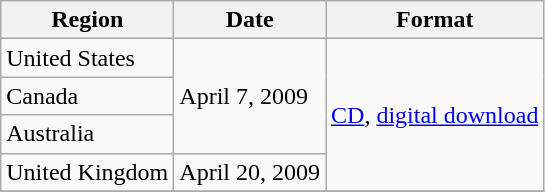<table class="wikitable">
<tr>
<th>Region</th>
<th>Date</th>
<th>Format</th>
</tr>
<tr>
<td>United States</td>
<td rowspan="3">April 7, 2009</td>
<td rowspan="4"><a href='#'>CD</a>, <a href='#'>digital download</a></td>
</tr>
<tr>
<td>Canada</td>
</tr>
<tr>
<td>Australia</td>
</tr>
<tr>
<td>United Kingdom</td>
<td>April 20, 2009</td>
</tr>
<tr>
</tr>
</table>
